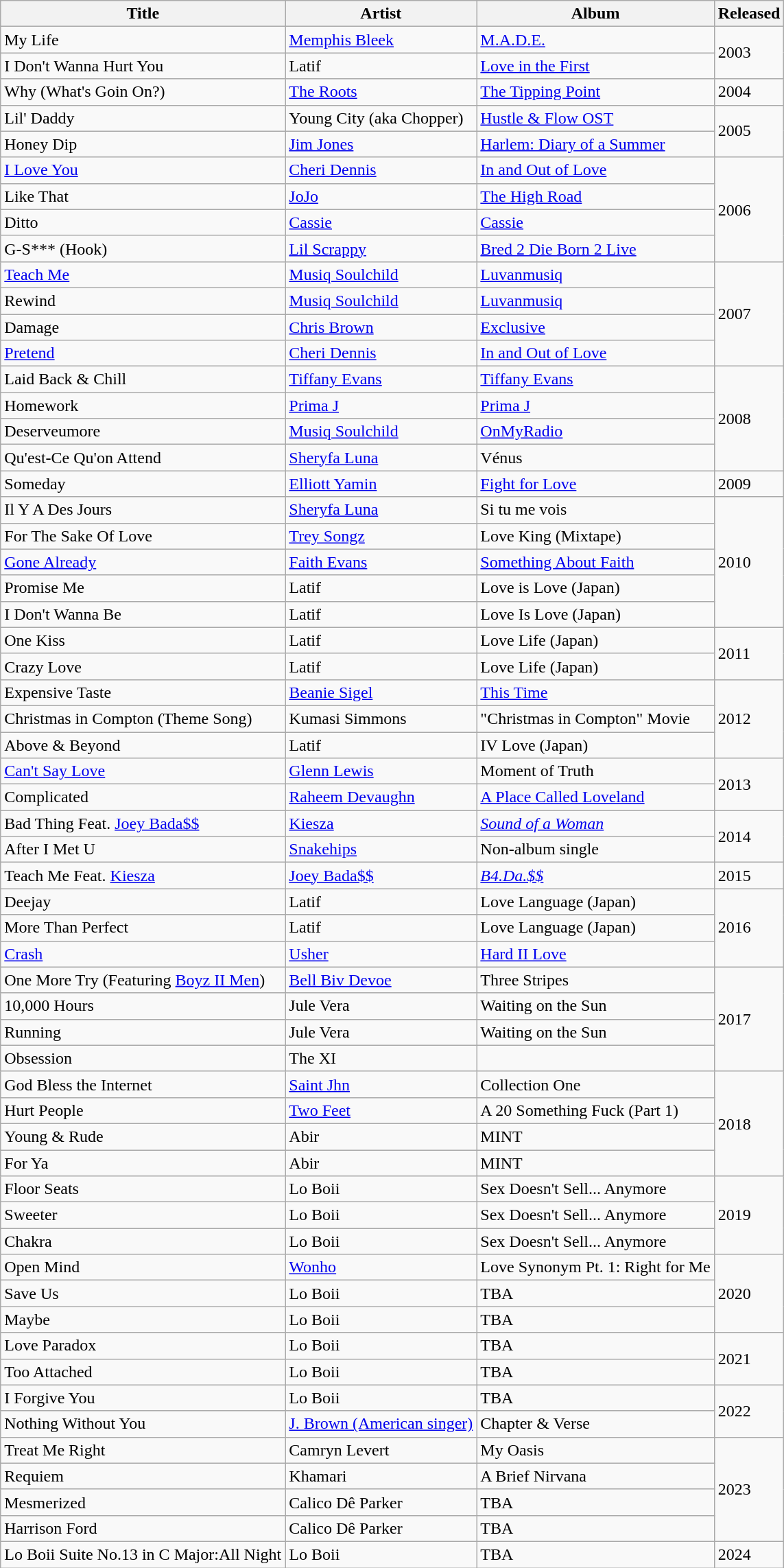<table class="wikitable">
<tr>
<th>Title</th>
<th>Artist</th>
<th>Album</th>
<th>Released</th>
</tr>
<tr>
<td>My Life</td>
<td><a href='#'>Memphis Bleek</a></td>
<td><a href='#'>M.A.D.E.</a></td>
<td rowspan="2">2003</td>
</tr>
<tr>
<td>I Don't Wanna Hurt You</td>
<td>Latif</td>
<td><a href='#'>Love in the First</a></td>
</tr>
<tr>
<td>Why (What's Goin On?)</td>
<td><a href='#'>The Roots</a></td>
<td><a href='#'>The Tipping Point</a></td>
<td rowspan="1">2004</td>
</tr>
<tr>
<td>Lil' Daddy</td>
<td>Young City (aka Chopper)</td>
<td><a href='#'>Hustle & Flow OST</a></td>
<td rowspan="2">2005</td>
</tr>
<tr>
<td>Honey Dip</td>
<td><a href='#'>Jim Jones</a></td>
<td><a href='#'>Harlem: Diary of a Summer</a></td>
</tr>
<tr>
<td><a href='#'>I Love You</a></td>
<td><a href='#'>Cheri Dennis</a></td>
<td><a href='#'>In and Out of Love</a></td>
<td rowspan="4">2006</td>
</tr>
<tr>
<td>Like That</td>
<td><a href='#'>JoJo</a></td>
<td><a href='#'>The High Road</a></td>
</tr>
<tr>
<td>Ditto</td>
<td><a href='#'>Cassie</a></td>
<td><a href='#'>Cassie</a></td>
</tr>
<tr>
<td>G-S*** (Hook)</td>
<td><a href='#'>Lil Scrappy</a></td>
<td><a href='#'>Bred 2 Die Born 2 Live</a></td>
</tr>
<tr>
<td><a href='#'>Teach Me</a></td>
<td><a href='#'>Musiq Soulchild</a></td>
<td><a href='#'>Luvanmusiq</a></td>
<td rowspan="4">2007</td>
</tr>
<tr>
<td>Rewind</td>
<td><a href='#'>Musiq Soulchild</a></td>
<td><a href='#'>Luvanmusiq</a></td>
</tr>
<tr>
<td>Damage</td>
<td><a href='#'>Chris Brown</a></td>
<td><a href='#'>Exclusive</a></td>
</tr>
<tr>
<td><a href='#'>Pretend</a></td>
<td><a href='#'>Cheri Dennis</a></td>
<td><a href='#'>In and Out of Love</a></td>
</tr>
<tr>
<td>Laid Back & Chill</td>
<td><a href='#'>Tiffany Evans</a></td>
<td><a href='#'>Tiffany Evans</a></td>
<td rowspan="4">2008</td>
</tr>
<tr>
<td>Homework</td>
<td><a href='#'>Prima J</a></td>
<td><a href='#'>Prima J</a></td>
</tr>
<tr>
<td>Deserveumore</td>
<td><a href='#'>Musiq Soulchild</a></td>
<td><a href='#'>OnMyRadio</a></td>
</tr>
<tr>
<td>Qu'est-Ce Qu'on Attend</td>
<td><a href='#'>Sheryfa Luna</a></td>
<td>Vénus</td>
</tr>
<tr>
<td>Someday</td>
<td><a href='#'>Elliott Yamin</a></td>
<td><a href='#'>Fight for Love</a></td>
<td rowspan="1">2009</td>
</tr>
<tr>
<td>Il Y A Des Jours</td>
<td><a href='#'>Sheryfa Luna</a></td>
<td>Si tu me vois</td>
<td rowspan="5">2010</td>
</tr>
<tr>
<td>For The Sake Of Love</td>
<td><a href='#'>Trey Songz</a></td>
<td>Love King (Mixtape)</td>
</tr>
<tr>
<td><a href='#'>Gone Already</a></td>
<td><a href='#'>Faith Evans</a></td>
<td><a href='#'>Something About Faith</a></td>
</tr>
<tr>
<td>Promise Me</td>
<td>Latif</td>
<td>Love is Love (Japan)</td>
</tr>
<tr>
<td>I Don't Wanna Be</td>
<td>Latif</td>
<td>Love Is Love (Japan)</td>
</tr>
<tr>
<td>One Kiss</td>
<td>Latif</td>
<td>Love Life (Japan)</td>
<td rowspan="2">2011</td>
</tr>
<tr>
<td>Crazy Love</td>
<td>Latif</td>
<td>Love Life (Japan)</td>
</tr>
<tr>
<td>Expensive Taste</td>
<td><a href='#'>Beanie Sigel</a></td>
<td><a href='#'>This Time</a></td>
<td rowspan="3">2012</td>
</tr>
<tr>
<td>Christmas in Compton (Theme Song)</td>
<td>Kumasi Simmons</td>
<td>"Christmas in Compton" Movie</td>
</tr>
<tr>
<td>Above & Beyond</td>
<td>Latif</td>
<td>IV Love (Japan)</td>
</tr>
<tr>
<td><a href='#'>Can't Say Love</a></td>
<td><a href='#'>Glenn Lewis</a></td>
<td>Moment of Truth</td>
<td rowspan="2">2013</td>
</tr>
<tr>
<td>Complicated</td>
<td><a href='#'>Raheem Devaughn</a></td>
<td><a href='#'>A Place Called Loveland</a></td>
</tr>
<tr>
<td>Bad Thing Feat. <a href='#'>Joey Bada$$</a></td>
<td><a href='#'>Kiesza</a></td>
<td><em><a href='#'>Sound of a Woman</a></em></td>
<td rowspan="2">2014</td>
</tr>
<tr>
<td>After I Met U</td>
<td><a href='#'>Snakehips</a></td>
<td>Non-album single</td>
</tr>
<tr>
<td>Teach Me Feat. <a href='#'>Kiesza</a></td>
<td><a href='#'>Joey Bada$$</a></td>
<td><em><a href='#'>B4.Da.$$</a></em></td>
<td rowspan="1">2015</td>
</tr>
<tr>
<td>Deejay</td>
<td>Latif</td>
<td>Love Language (Japan)</td>
<td rowspan="3">2016</td>
</tr>
<tr>
<td>More Than Perfect</td>
<td>Latif</td>
<td>Love Language (Japan)</td>
</tr>
<tr>
<td><a href='#'>Crash</a></td>
<td><a href='#'>Usher</a></td>
<td><a href='#'>Hard II Love</a></td>
</tr>
<tr>
<td>One More Try (Featuring <a href='#'>Boyz II Men</a>)</td>
<td><a href='#'>Bell Biv Devoe</a></td>
<td>Three Stripes</td>
<td rowspan="4">2017</td>
</tr>
<tr>
<td>10,000 Hours</td>
<td>Jule Vera</td>
<td>Waiting on the Sun</td>
</tr>
<tr>
<td>Running</td>
<td>Jule Vera</td>
<td>Waiting on the Sun</td>
</tr>
<tr>
<td>Obsession</td>
<td>The XI</td>
<td></td>
</tr>
<tr>
<td>God Bless the Internet</td>
<td><a href='#'>Saint Jhn</a></td>
<td>Collection One</td>
<td rowspan="4">2018</td>
</tr>
<tr>
<td>Hurt People</td>
<td><a href='#'>Two Feet</a></td>
<td>A 20 Something Fuck (Part 1)</td>
</tr>
<tr>
<td>Young & Rude</td>
<td>Abir</td>
<td>MINT</td>
</tr>
<tr>
<td>For Ya</td>
<td>Abir</td>
<td>MINT</td>
</tr>
<tr>
<td>Floor Seats</td>
<td>Lo Boii</td>
<td>Sex Doesn't Sell... Anymore</td>
<td rowspan="3">2019</td>
</tr>
<tr>
<td>Sweeter</td>
<td>Lo Boii</td>
<td>Sex Doesn't Sell... Anymore</td>
</tr>
<tr>
<td>Chakra</td>
<td>Lo Boii</td>
<td>Sex Doesn't Sell... Anymore</td>
</tr>
<tr>
<td>Open Mind</td>
<td><a href='#'>Wonho</a></td>
<td>Love Synonym Pt. 1: Right for Me</td>
<td rowspan="3">2020</td>
</tr>
<tr>
<td>Save Us</td>
<td>Lo Boii</td>
<td>TBA</td>
</tr>
<tr>
<td>Maybe</td>
<td>Lo Boii</td>
<td>TBA</td>
</tr>
<tr>
<td>Love Paradox</td>
<td>Lo Boii</td>
<td>TBA</td>
<td rowspan="2">2021</td>
</tr>
<tr>
<td>Too Attached</td>
<td>Lo Boii</td>
<td>TBA</td>
</tr>
<tr>
<td>I Forgive You</td>
<td>Lo Boii</td>
<td>TBA</td>
<td rowspan="2">2022</td>
</tr>
<tr>
<td>Nothing Without You</td>
<td><a href='#'>J. Brown (American singer)</a></td>
<td>Chapter & Verse</td>
</tr>
<tr>
<td>Treat Me Right</td>
<td>Camryn Levert</td>
<td>My Oasis</td>
<td rowspan="4">2023</td>
</tr>
<tr>
<td>Requiem</td>
<td>Khamari</td>
<td>A Brief Nirvana</td>
</tr>
<tr>
<td>Mesmerized</td>
<td>Calico Dê Parker</td>
<td>TBA</td>
</tr>
<tr>
<td>Harrison Ford</td>
<td>Calico Dê Parker</td>
<td>TBA</td>
</tr>
<tr>
<td>Lo Boii Suite No.13 in C Major:All Night</td>
<td>Lo Boii</td>
<td>TBA</td>
<td rowspan="4">2024</td>
</tr>
</table>
